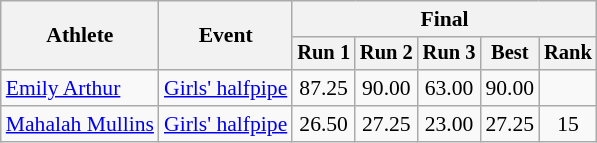<table class="wikitable" style="font-size:90%">
<tr>
<th rowspan=2>Athlete</th>
<th rowspan=2>Event</th>
<th colspan=5>Final</th>
</tr>
<tr style="font-size:95%">
<th>Run 1</th>
<th>Run 2</th>
<th>Run 3</th>
<th>Best</th>
<th>Rank</th>
</tr>
<tr align=center>
<td align=left><a href='#'>Emily Arthur</a></td>
<td align=left><a href='#'>Girls' halfpipe</a></td>
<td>87.25</td>
<td>90.00</td>
<td>63.00</td>
<td>90.00</td>
<td></td>
</tr>
<tr align=center>
<td align=left><a href='#'>Mahalah Mullins</a></td>
<td align=left><a href='#'>Girls' halfpipe</a></td>
<td>26.50</td>
<td>27.25</td>
<td>23.00</td>
<td>27.25</td>
<td>15</td>
</tr>
</table>
